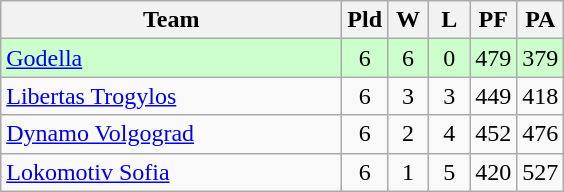<table class="wikitable" style="text-align:center">
<tr>
<th width=220>Team</th>
<th width=20>Pld</th>
<th width=20>W</th>
<th width=20>L</th>
<th width=20>PF</th>
<th width=20>PA</th>
</tr>
<tr bgcolor="#ccffcc">
<td align="left"> <a href='#'>Godella</a></td>
<td>6</td>
<td>6</td>
<td>0</td>
<td>479</td>
<td>379</td>
</tr>
<tr>
<td align="left"> <a href='#'>Libertas Trogylos</a></td>
<td>6</td>
<td>3</td>
<td>3</td>
<td>449</td>
<td>418</td>
</tr>
<tr>
<td align="left"> <a href='#'>Dynamo Volgograd</a></td>
<td>6</td>
<td>2</td>
<td>4</td>
<td>452</td>
<td>476</td>
</tr>
<tr>
<td align="left"> <a href='#'>Lokomotiv Sofia</a></td>
<td>6</td>
<td>1</td>
<td>5</td>
<td>420</td>
<td>527</td>
</tr>
</table>
